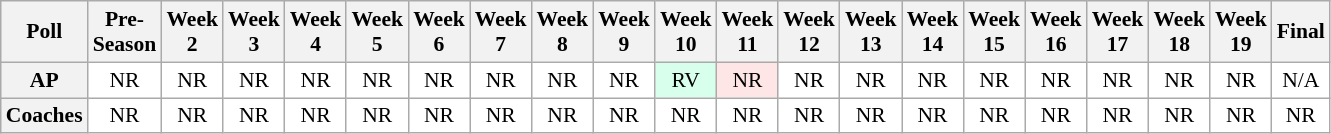<table class="wikitable" style="white-space:nowrap;font-size:90%">
<tr>
<th>Poll</th>
<th>Pre-<br>Season</th>
<th>Week<br>2</th>
<th>Week<br>3</th>
<th>Week<br>4</th>
<th>Week<br>5</th>
<th>Week<br>6</th>
<th>Week<br>7</th>
<th>Week<br>8</th>
<th>Week<br>9</th>
<th>Week<br>10</th>
<th>Week<br>11</th>
<th>Week<br>12</th>
<th>Week<br>13</th>
<th>Week<br>14</th>
<th>Week<br>15</th>
<th>Week<br>16</th>
<th>Week<br>17</th>
<th>Week<br>18</th>
<th>Week<br>19</th>
<th>Final</th>
</tr>
<tr style="text-align:center;">
<th>AP</th>
<td style="background:#FFF;">NR</td>
<td style="background:#FFF;">NR</td>
<td style="background:#FFF;">NR</td>
<td style="background:#FFF;">NR</td>
<td style="background:#FFF;">NR</td>
<td style="background:#FFF;">NR</td>
<td style="background:#FFF;">NR</td>
<td style="background:#FFF;">NR</td>
<td style="background:#FFF;">NR</td>
<td style="background:#D8FFEB;">RV</td>
<td style="background:#FFE6E6;">NR</td>
<td style="background:#FFF;">NR</td>
<td style="background:#FFF;">NR</td>
<td style="background:#FFF;">NR</td>
<td style="background:#FFF;">NR</td>
<td style="background:#FFF;">NR</td>
<td style="background:#FFF;">NR</td>
<td style="background:#FFF;">NR</td>
<td style="background:#FFF;">NR</td>
<td style="background:#FFF;">N/A</td>
</tr>
<tr style="text-align:center;">
<th>Coaches</th>
<td style="background:#FFF;">NR</td>
<td style="background:#FFF;">NR</td>
<td style="background:#FFF;">NR</td>
<td style="background:#FFF;">NR</td>
<td style="background:#FFF;">NR</td>
<td style="background:#FFF;">NR</td>
<td style="background:#FFF;">NR</td>
<td style="background:#FFF;">NR</td>
<td style="background:#FFF;">NR</td>
<td style="background:#FFF;">NR</td>
<td style="background:#FFF;">NR</td>
<td style="background:#FFF;">NR</td>
<td style="background:#FFF;">NR</td>
<td style="background:#FFF;">NR</td>
<td style="background:#FFF;">NR</td>
<td style="background:#FFF;">NR</td>
<td style="background:#FFF;">NR</td>
<td style="background:#FFF;">NR</td>
<td style="background:#FFF;">NR</td>
<td style="background:#FFF;">NR</td>
</tr>
</table>
